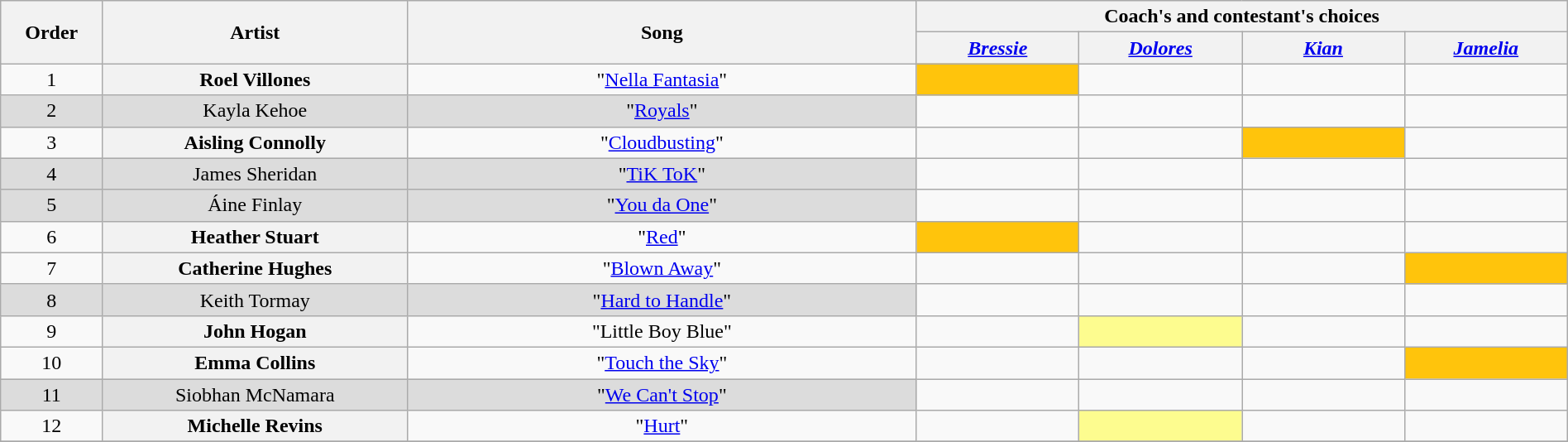<table class="wikitable" style="text-align:center; width:100%;">
<tr>
<th scope="col" rowspan="2" width="5%">Order</th>
<th scope="col" rowspan="2" width="15%">Artist</th>
<th scope="col" rowspan="2" width="25%">Song</th>
<th scope="col" colspan="4" width="32%">Coach's and contestant's choices</th>
</tr>
<tr>
<th width="8%"><em><a href='#'>Bressie</a></em></th>
<th width="8%"><em><a href='#'>Dolores</a></em></th>
<th width="8%"><em><a href='#'>Kian</a></em></th>
<th width="8%"><em><a href='#'>Jamelia</a></em></th>
</tr>
<tr>
<td>1</td>
<th scope="row">Roel Villones</th>
<td>"<a href='#'>Nella Fantasia</a>"</td>
<td style="background-color:#FFC40C;"><strong></strong></td>
<td></td>
<td></td>
<td></td>
</tr>
<tr>
<td style="background-color:#DCDCDC;">2</td>
<td style="background-color:#DCDCDC;">Kayla Kehoe</td>
<td style="background-color:#DCDCDC;">"<a href='#'>Royals</a>"</td>
<td></td>
<td></td>
<td></td>
<td></td>
</tr>
<tr>
<td>3</td>
<th>Aisling Connolly</th>
<td>"<a href='#'>Cloudbusting</a>"</td>
<td></td>
<td></td>
<td style="background-color:#FFC40C;"><strong></strong></td>
<td></td>
</tr>
<tr>
<td style="background-color:#DCDCDC;">4</td>
<td style="background-color:#DCDCDC;">James Sheridan</td>
<td style="background-color:#DCDCDC;">"<a href='#'>TiK ToK</a>"</td>
<td></td>
<td></td>
<td></td>
<td></td>
</tr>
<tr>
<td style="background-color:#DCDCDC;">5</td>
<td style="background-color:#DCDCDC;">Áine Finlay</td>
<td style="background-color:#DCDCDC;">"<a href='#'>You da One</a>"</td>
<td></td>
<td></td>
<td></td>
<td></td>
</tr>
<tr>
<td>6</td>
<th scope="row">Heather Stuart</th>
<td>"<a href='#'>Red</a>"</td>
<td style="background-color:#FFC40C;"><strong></strong></td>
<td></td>
<td></td>
<td></td>
</tr>
<tr>
<td>7</td>
<th scope="row">Catherine Hughes</th>
<td>"<a href='#'>Blown Away</a>"</td>
<td></td>
<td></td>
<td></td>
<td style="background-color:#FFC40C;"><strong></strong></td>
</tr>
<tr>
<td style="background-color:#DCDCDC;">8</td>
<td style="background-color:#DCDCDC;">Keith Tormay</td>
<td style="background-color:#DCDCDC;">"<a href='#'>Hard to Handle</a>"</td>
<td></td>
<td></td>
<td></td>
<td></td>
</tr>
<tr>
<td>9</td>
<th scope="row">John Hogan</th>
<td>"Little Boy Blue"</td>
<td><strong></strong></td>
<td style="background-color:#fdfc8f;"><strong></strong></td>
<td><strong></strong></td>
<td><strong></strong></td>
</tr>
<tr>
<td>10</td>
<th scope="row">Emma Collins</th>
<td>"<a href='#'>Touch the Sky</a>"</td>
<td></td>
<td></td>
<td></td>
<td style="background-color:#FFC40C;"><strong></strong></td>
</tr>
<tr>
<td style="background-color:#DCDCDC;">11</td>
<td style="background-color:#DCDCDC;">Siobhan McNamara</td>
<td style="background-color:#DCDCDC;">"<a href='#'>We Can't Stop</a>"</td>
<td></td>
<td></td>
<td></td>
<td></td>
</tr>
<tr>
<td>12</td>
<th scope="row">Michelle Revins</th>
<td>"<a href='#'>Hurt</a>"</td>
<td></td>
<td style="background-color:#fdfc8f;"><strong></strong></td>
<td><strong></strong></td>
<td></td>
</tr>
<tr>
</tr>
</table>
